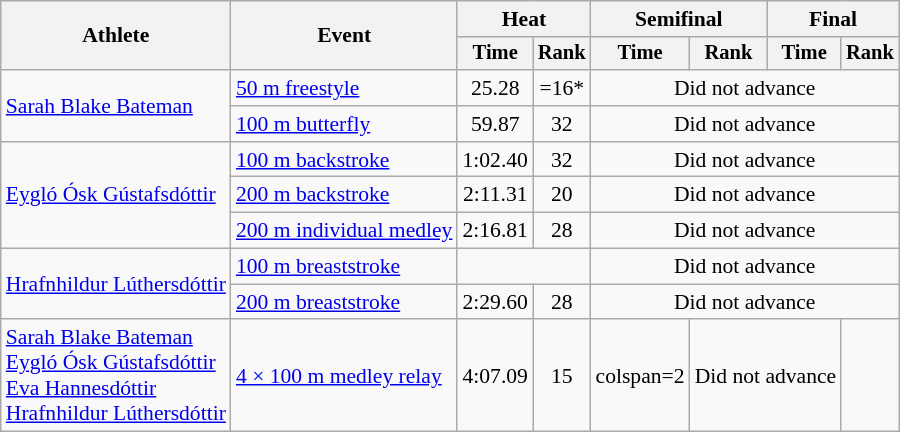<table class=wikitable style="font-size:90%">
<tr>
<th rowspan=2>Athlete</th>
<th rowspan=2>Event</th>
<th colspan="2">Heat</th>
<th colspan="2">Semifinal</th>
<th colspan="2">Final</th>
</tr>
<tr style="font-size:95%">
<th>Time</th>
<th>Rank</th>
<th>Time</th>
<th>Rank</th>
<th>Time</th>
<th>Rank</th>
</tr>
<tr align=center>
<td align=left rowspan=2><a href='#'>Sarah Blake Bateman</a></td>
<td align=left><a href='#'>50 m freestyle</a></td>
<td>25.28</td>
<td>=16*</td>
<td colspan=4>Did not advance</td>
</tr>
<tr align=center>
<td align=left><a href='#'>100 m butterfly</a></td>
<td>59.87</td>
<td>32</td>
<td colspan=4>Did not advance</td>
</tr>
<tr align=center>
<td align=left rowspan=3><a href='#'>Eygló Ósk Gústafsdóttir</a></td>
<td align=left><a href='#'>100 m backstroke</a></td>
<td>1:02.40</td>
<td>32</td>
<td colspan=4>Did not advance</td>
</tr>
<tr align=center>
<td align=left><a href='#'>200 m backstroke</a></td>
<td>2:11.31</td>
<td>20</td>
<td colspan=4>Did not advance</td>
</tr>
<tr align=center>
<td align=left><a href='#'>200 m individual medley</a></td>
<td>2:16.81</td>
<td>28</td>
<td colspan=4>Did not advance</td>
</tr>
<tr align=center>
<td align=left rowspan=2><a href='#'>Hrafnhildur Lúthersdóttir</a></td>
<td align=left><a href='#'>100 m breaststroke</a></td>
<td colspan=2></td>
<td colspan=4>Did not advance</td>
</tr>
<tr align=center>
<td align=left><a href='#'>200 m breaststroke</a></td>
<td>2:29.60</td>
<td>28</td>
<td colspan=4>Did not advance</td>
</tr>
<tr align=center>
<td align=left><a href='#'>Sarah Blake Bateman</a><br><a href='#'>Eygló Ósk Gústafsdóttir</a><br><a href='#'>Eva Hannesdóttir</a><br><a href='#'>Hrafnhildur Lúthersdóttir</a></td>
<td align=left><a href='#'>4 × 100 m medley relay</a></td>
<td>4:07.09</td>
<td>15</td>
<td>colspan=2 </td>
<td colspan=2>Did not advance</td>
</tr>
</table>
